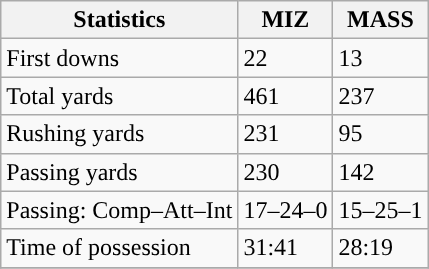<table class="wikitable" style="float: left;">
<tr>
<th>Statistics</th>
<th>MIZ</th>
<th>MASS</th>
</tr>
<tr>
<td>First downs</td>
<td>22</td>
<td>13</td>
</tr>
<tr>
<td>Total yards</td>
<td>461</td>
<td>237</td>
</tr>
<tr>
<td>Rushing yards</td>
<td>231</td>
<td>95</td>
</tr>
<tr>
<td>Passing yards</td>
<td>230</td>
<td>142</td>
</tr>
<tr>
<td>Passing: Comp–Att–Int</td>
<td>17–24–0</td>
<td>15–25–1</td>
</tr>
<tr>
<td>Time of possession</td>
<td>31:41</td>
<td>28:19</td>
</tr>
<tr>
</tr>
</table>
